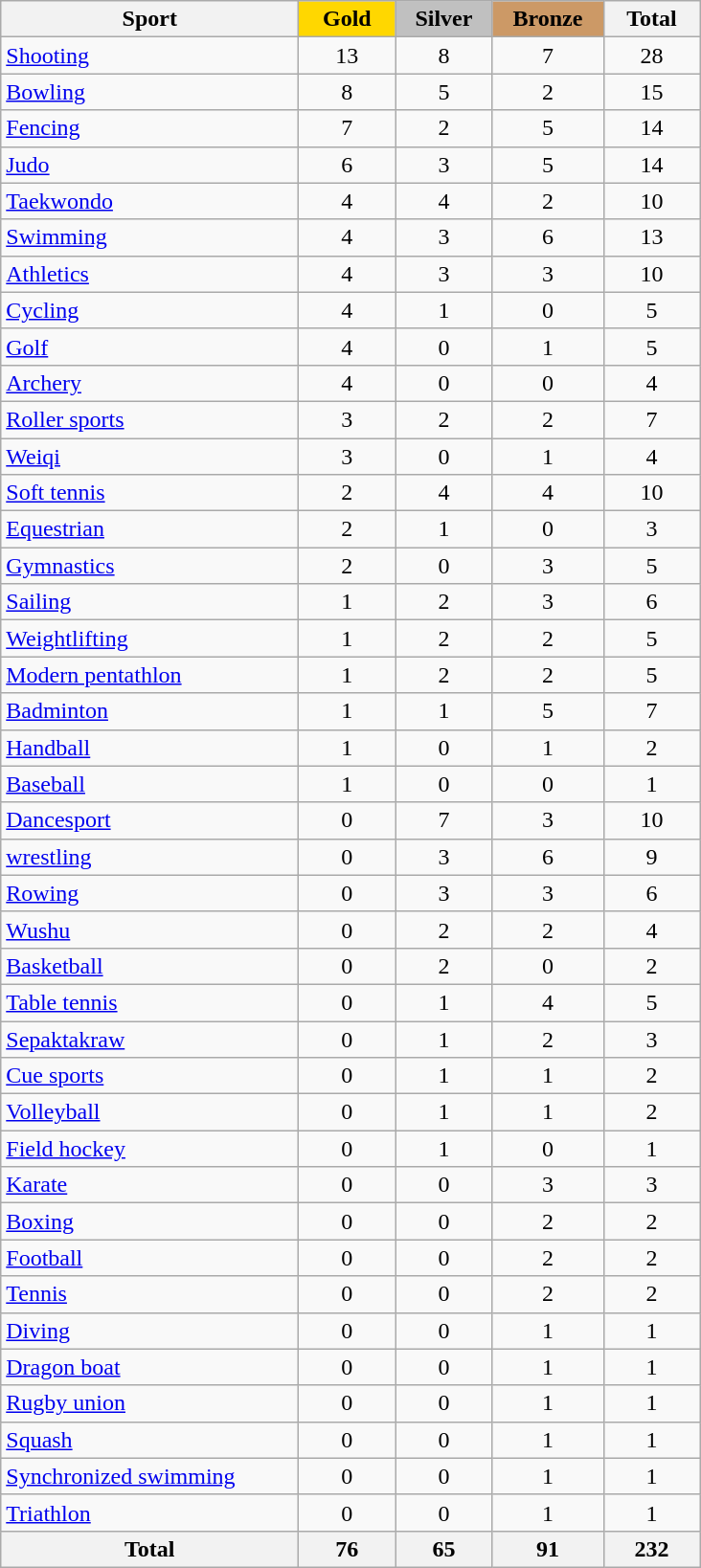<table class="wikitable sortable" style="text-align:center;">
<tr>
<th width=200>Sport</th>
<td bgcolor=gold width=60><strong>Gold</strong></td>
<td bgcolor=silver width=60><strong>Silver</strong></td>
<td bgcolor=#cc9966 width=70><strong>Bronze</strong></td>
<th width=60>Total</th>
</tr>
<tr>
<td align=left><a href='#'>Shooting</a></td>
<td>13</td>
<td>8</td>
<td>7</td>
<td>28</td>
</tr>
<tr>
<td align=left><a href='#'>Bowling</a></td>
<td>8</td>
<td>5</td>
<td>2</td>
<td>15</td>
</tr>
<tr>
<td align=left><a href='#'>Fencing</a></td>
<td>7</td>
<td>2</td>
<td>5</td>
<td>14</td>
</tr>
<tr>
<td align=left><a href='#'>Judo</a></td>
<td>6</td>
<td>3</td>
<td>5</td>
<td>14</td>
</tr>
<tr>
<td align=left><a href='#'>Taekwondo</a></td>
<td>4</td>
<td>4</td>
<td>2</td>
<td>10</td>
</tr>
<tr>
<td align=left><a href='#'>Swimming</a></td>
<td>4</td>
<td>3</td>
<td>6</td>
<td>13</td>
</tr>
<tr>
<td align=left><a href='#'>Athletics</a></td>
<td>4</td>
<td>3</td>
<td>3</td>
<td>10</td>
</tr>
<tr>
<td align=left><a href='#'>Cycling</a></td>
<td>4</td>
<td>1</td>
<td>0</td>
<td>5</td>
</tr>
<tr>
<td align=left><a href='#'>Golf</a></td>
<td>4</td>
<td>0</td>
<td>1</td>
<td>5</td>
</tr>
<tr>
<td align=left><a href='#'>Archery</a></td>
<td>4</td>
<td>0</td>
<td>0</td>
<td>4</td>
</tr>
<tr>
<td align=left><a href='#'>Roller sports</a></td>
<td>3</td>
<td>2</td>
<td>2</td>
<td>7</td>
</tr>
<tr>
<td align=left><a href='#'>Weiqi</a></td>
<td>3</td>
<td>0</td>
<td>1</td>
<td>4</td>
</tr>
<tr>
<td align=left><a href='#'>Soft tennis</a></td>
<td>2</td>
<td>4</td>
<td>4</td>
<td>10</td>
</tr>
<tr>
<td align=left><a href='#'>Equestrian</a></td>
<td>2</td>
<td>1</td>
<td>0</td>
<td>3</td>
</tr>
<tr>
<td align=left><a href='#'>Gymnastics</a></td>
<td>2</td>
<td>0</td>
<td>3</td>
<td>5</td>
</tr>
<tr>
<td align=left><a href='#'>Sailing</a></td>
<td>1</td>
<td>2</td>
<td>3</td>
<td>6</td>
</tr>
<tr>
<td align=left><a href='#'>Weightlifting</a></td>
<td>1</td>
<td>2</td>
<td>2</td>
<td>5</td>
</tr>
<tr>
<td align=left><a href='#'>Modern pentathlon</a></td>
<td>1</td>
<td>2</td>
<td>2</td>
<td>5</td>
</tr>
<tr>
<td align=left><a href='#'>Badminton</a></td>
<td>1</td>
<td>1</td>
<td>5</td>
<td>7</td>
</tr>
<tr>
<td align=left><a href='#'>Handball</a></td>
<td>1</td>
<td>0</td>
<td>1</td>
<td>2</td>
</tr>
<tr>
<td align=left><a href='#'>Baseball</a></td>
<td>1</td>
<td>0</td>
<td>0</td>
<td>1</td>
</tr>
<tr>
<td align=left><a href='#'>Dancesport</a></td>
<td>0</td>
<td>7</td>
<td>3</td>
<td>10</td>
</tr>
<tr>
<td align=left><a href='#'>wrestling</a></td>
<td>0</td>
<td>3</td>
<td>6</td>
<td>9</td>
</tr>
<tr>
<td align=left><a href='#'>Rowing</a></td>
<td>0</td>
<td>3</td>
<td>3</td>
<td>6</td>
</tr>
<tr>
<td align=left><a href='#'>Wushu</a></td>
<td>0</td>
<td>2</td>
<td>2</td>
<td>4</td>
</tr>
<tr>
<td align=left><a href='#'>Basketball</a></td>
<td>0</td>
<td>2</td>
<td>0</td>
<td>2</td>
</tr>
<tr>
<td align=left><a href='#'>Table tennis</a></td>
<td>0</td>
<td>1</td>
<td>4</td>
<td>5</td>
</tr>
<tr>
<td align=left><a href='#'>Sepaktakraw</a></td>
<td>0</td>
<td>1</td>
<td>2</td>
<td>3</td>
</tr>
<tr>
<td align=left><a href='#'>Cue sports</a></td>
<td>0</td>
<td>1</td>
<td>1</td>
<td>2</td>
</tr>
<tr>
<td align=left><a href='#'>Volleyball</a></td>
<td>0</td>
<td>1</td>
<td>1</td>
<td>2</td>
</tr>
<tr>
<td align=left><a href='#'>Field hockey</a></td>
<td>0</td>
<td>1</td>
<td>0</td>
<td>1</td>
</tr>
<tr>
<td align=left><a href='#'>Karate</a></td>
<td>0</td>
<td>0</td>
<td>3</td>
<td>3</td>
</tr>
<tr>
<td align=left><a href='#'>Boxing</a></td>
<td>0</td>
<td>0</td>
<td>2</td>
<td>2</td>
</tr>
<tr>
<td align=left><a href='#'>Football</a></td>
<td>0</td>
<td>0</td>
<td>2</td>
<td>2</td>
</tr>
<tr>
<td align=left><a href='#'>Tennis</a></td>
<td>0</td>
<td>0</td>
<td>2</td>
<td>2</td>
</tr>
<tr>
<td align=left><a href='#'>Diving</a></td>
<td>0</td>
<td>0</td>
<td>1</td>
<td>1</td>
</tr>
<tr>
<td align=left><a href='#'>Dragon boat</a></td>
<td>0</td>
<td>0</td>
<td>1</td>
<td>1</td>
</tr>
<tr>
<td align=left><a href='#'>Rugby union</a></td>
<td>0</td>
<td>0</td>
<td>1</td>
<td>1</td>
</tr>
<tr>
<td align=left><a href='#'>Squash</a></td>
<td>0</td>
<td>0</td>
<td>1</td>
<td>1</td>
</tr>
<tr>
<td align=left><a href='#'>Synchronized swimming</a></td>
<td>0</td>
<td>0</td>
<td>1</td>
<td>1</td>
</tr>
<tr>
<td align=left><a href='#'>Triathlon</a></td>
<td>0</td>
<td>0</td>
<td>1</td>
<td>1</td>
</tr>
<tr>
<th>Total</th>
<th>76</th>
<th>65</th>
<th>91</th>
<th>232</th>
</tr>
</table>
